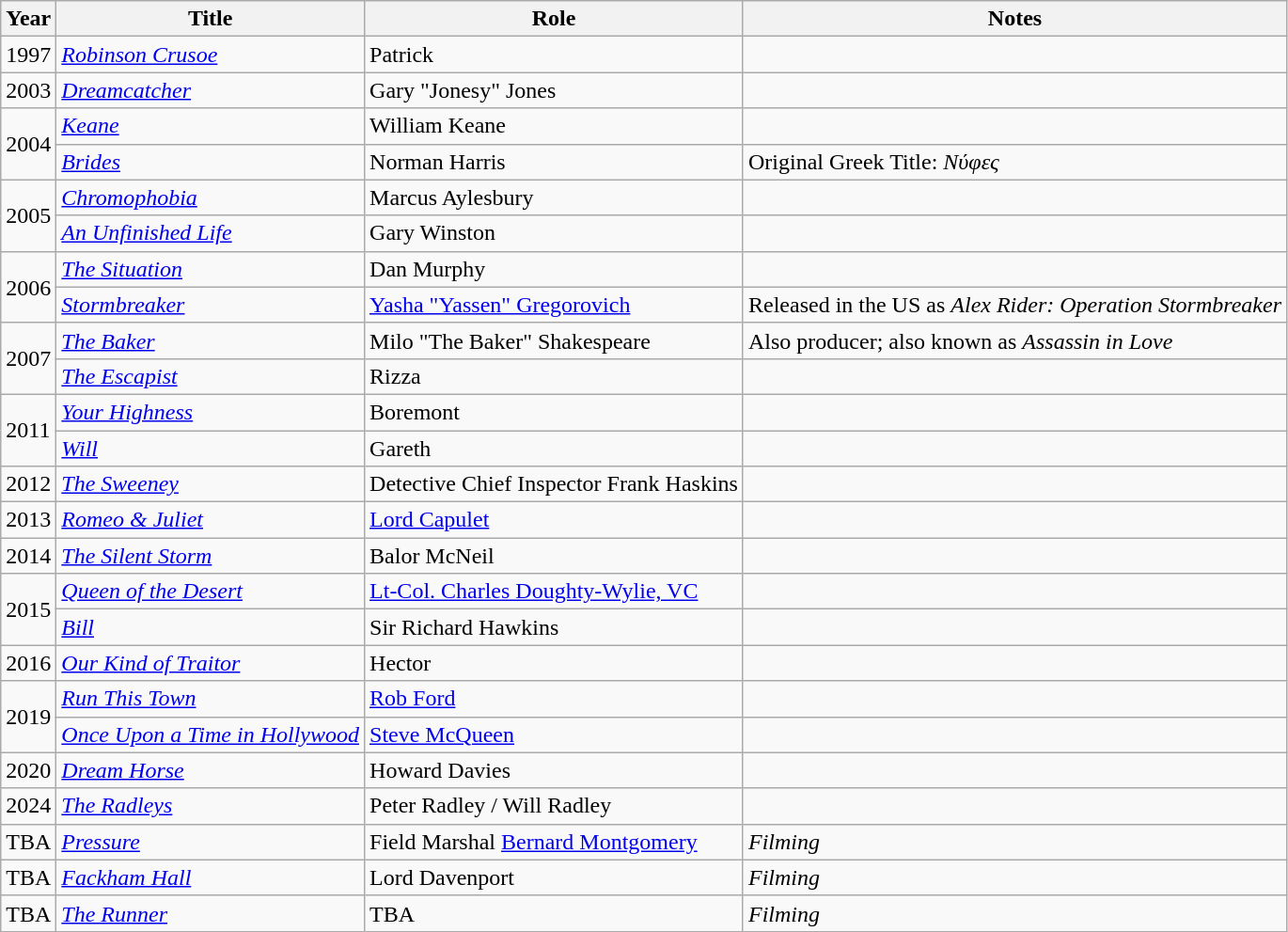<table class="wikitable sortable">
<tr>
<th>Year</th>
<th>Title</th>
<th>Role</th>
<th>Notes</th>
</tr>
<tr>
<td>1997</td>
<td><em><a href='#'>Robinson Crusoe</a></em></td>
<td>Patrick</td>
<td></td>
</tr>
<tr>
<td>2003</td>
<td><em><a href='#'>Dreamcatcher</a></em></td>
<td>Gary "Jonesy" Jones</td>
<td></td>
</tr>
<tr>
<td rowspan=2>2004</td>
<td><em><a href='#'>Keane</a></em></td>
<td>William Keane</td>
<td></td>
</tr>
<tr>
<td><em><a href='#'>Brides</a></em></td>
<td>Norman Harris</td>
<td>Original Greek Title: <em>Νύφες</em></td>
</tr>
<tr>
<td rowspan=2>2005</td>
<td><em><a href='#'>Chromophobia</a></em></td>
<td>Marcus Aylesbury</td>
<td></td>
</tr>
<tr>
<td><em><a href='#'>An Unfinished Life</a></em></td>
<td>Gary Winston</td>
<td></td>
</tr>
<tr>
<td rowspan=2>2006</td>
<td data-sort-value="Situation, The"><em><a href='#'>The Situation</a></em></td>
<td>Dan Murphy</td>
<td></td>
</tr>
<tr>
<td><em><a href='#'>Stormbreaker</a></em></td>
<td><a href='#'>Yasha "Yassen" Gregorovich</a></td>
<td>Released in the US as <em>Alex Rider: Operation Stormbreaker</em></td>
</tr>
<tr>
<td rowspan=2>2007</td>
<td data-sort-value="Baker, The"><em><a href='#'>The Baker</a></em></td>
<td>Milo "The Baker" Shakespeare</td>
<td>Also producer; also known as <em>Assassin in Love</em></td>
</tr>
<tr>
<td data-sort-value="Escapist, The"><em><a href='#'>The Escapist</a></em></td>
<td>Rizza</td>
<td></td>
</tr>
<tr>
<td rowspan=2>2011</td>
<td><em><a href='#'>Your Highness</a></em></td>
<td>Boremont</td>
<td></td>
</tr>
<tr>
<td><em><a href='#'>Will</a></em></td>
<td>Gareth</td>
<td></td>
</tr>
<tr>
<td>2012</td>
<td data-sort-value="Sweeney, The"><em><a href='#'>The Sweeney</a></em></td>
<td>Detective Chief Inspector Frank Haskins</td>
<td></td>
</tr>
<tr>
<td>2013</td>
<td><em><a href='#'>Romeo & Juliet</a></em></td>
<td><a href='#'>Lord Capulet</a></td>
<td></td>
</tr>
<tr>
<td>2014</td>
<td data-sort-value="Silent Storm, The"><em><a href='#'>The Silent Storm</a></em></td>
<td>Balor McNeil</td>
<td></td>
</tr>
<tr>
<td rowspan=2>2015</td>
<td><em><a href='#'>Queen of the Desert</a></em></td>
<td><a href='#'>Lt-Col. Charles Doughty-Wylie, VC</a></td>
<td></td>
</tr>
<tr>
<td><em><a href='#'>Bill</a></em></td>
<td>Sir Richard Hawkins</td>
<td></td>
</tr>
<tr>
<td>2016</td>
<td><em><a href='#'>Our Kind of Traitor</a></em></td>
<td>Hector</td>
<td></td>
</tr>
<tr>
<td rowspan="2">2019</td>
<td><em><a href='#'>Run This Town</a></em></td>
<td><a href='#'>Rob Ford</a></td>
<td></td>
</tr>
<tr>
<td><em><a href='#'>Once Upon a Time in Hollywood</a></em></td>
<td><a href='#'>Steve McQueen</a></td>
<td></td>
</tr>
<tr>
<td>2020</td>
<td><em><a href='#'>Dream Horse</a></em></td>
<td>Howard Davies</td>
<td></td>
</tr>
<tr>
<td>2024</td>
<td data-sort-value="Radleys, The"><em><a href='#'>The Radleys</a></em></td>
<td>Peter Radley / Will Radley</td>
<td></td>
</tr>
<tr>
<td>TBA</td>
<td><em><a href='#'>Pressure</a></em></td>
<td>Field Marshal <a href='#'>Bernard Montgomery</a></td>
<td><em>Filming</em></td>
</tr>
<tr>
<td>TBA</td>
<td><em><a href='#'>Fackham Hall</a></em></td>
<td>Lord Davenport</td>
<td><em>Filming</em></td>
</tr>
<tr>
<td>TBA</td>
<td><em><a href='#'>The Runner</a></em></td>
<td>TBA</td>
<td><em>Filming</em></td>
</tr>
</table>
